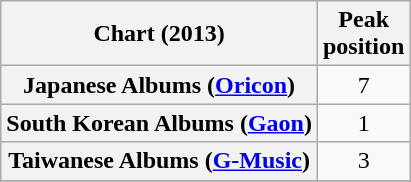<table class="wikitable plainrowheaders sortable" style="text-align:center;">
<tr>
<th scope="col">Chart (2013)</th>
<th scope="col">Peak<br>position</th>
</tr>
<tr>
<th scope="row">Japanese Albums (<a href='#'>Oricon</a>)</th>
<td>7</td>
</tr>
<tr>
<th scope="row">South Korean Albums (<a href='#'>Gaon</a>)</th>
<td>1</td>
</tr>
<tr>
<th scope="row">Taiwanese Albums (<a href='#'>G-Music</a>)</th>
<td>3</td>
</tr>
<tr>
</tr>
<tr>
</tr>
<tr>
</tr>
<tr>
</tr>
</table>
